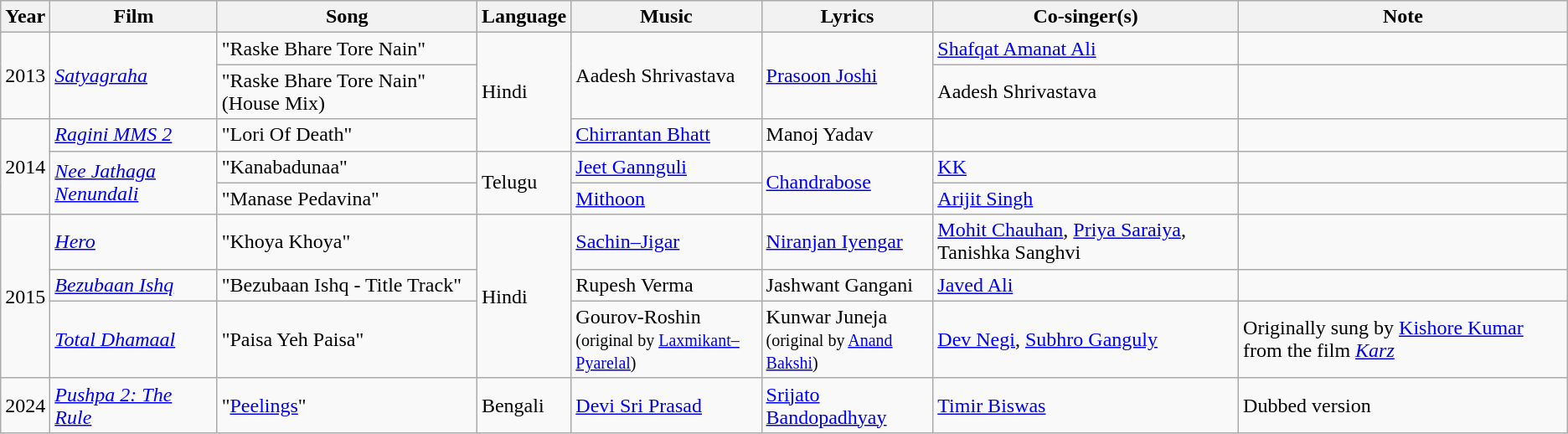<table class="wikitable sortable">
<tr>
<th>Year</th>
<th>Film</th>
<th>Song</th>
<th>Language</th>
<th>Music</th>
<th>Lyrics</th>
<th>Co-singer(s)</th>
<th>Note</th>
</tr>
<tr>
<td rowspan="2">2013</td>
<td rowspan="2"><em><a href='#'>Satyagraha</a></em></td>
<td>"Raske Bhare Tore Nain"</td>
<td rowspan="3">Hindi</td>
<td rowspan="2">Aadesh Shrivastava</td>
<td rowspan="2"><a href='#'>Prasoon Joshi</a></td>
<td><a href='#'>Shafqat Amanat Ali</a></td>
<td></td>
</tr>
<tr>
<td>"Raske Bhare Tore Nain" (House Mix)</td>
<td>Aadesh Shrivastava</td>
<td></td>
</tr>
<tr>
<td rowspan="3">2014</td>
<td><em><a href='#'>Ragini MMS 2</a></em></td>
<td>"Lori Of Death"</td>
<td><a href='#'>Chirrantan Bhatt</a></td>
<td>Manoj Yadav</td>
<td></td>
<td></td>
</tr>
<tr>
<td rowspan="2"><em><a href='#'>Nee Jathaga Nenundali</a></em></td>
<td>"Kanabadunaa"</td>
<td rowspan="2">Telugu</td>
<td><a href='#'>Jeet Gannguli</a></td>
<td rowspan="2"><a href='#'>Chandrabose</a></td>
<td><a href='#'>KK</a></td>
<td></td>
</tr>
<tr>
<td>"Manase Pedavina"</td>
<td><a href='#'>Mithoon</a></td>
<td><a href='#'>Arijit Singh</a></td>
<td></td>
</tr>
<tr>
<td rowspan="3">2015</td>
<td><em><a href='#'>Hero</a></em></td>
<td>"Khoya Khoya"</td>
<td rowspan="3">Hindi</td>
<td><a href='#'>Sachin–Jigar</a></td>
<td><a href='#'>Niranjan Iyengar</a></td>
<td><a href='#'>Mohit Chauhan</a>, <a href='#'>Priya Saraiya</a>, Tanishka Sanghvi</td>
<td></td>
</tr>
<tr>
<td><em><a href='#'>Bezubaan Ishq</a></em></td>
<td>"Bezubaan Ishq - Title Track"</td>
<td>Rupesh Verma</td>
<td>Jashwant Gangani</td>
<td><a href='#'>Javed Ali</a></td>
<td></td>
</tr>
<tr>
<td><em><a href='#'>Total Dhamaal</a></em></td>
<td>"Paisa Yeh Paisa"</td>
<td>Gourov-Roshin<br><small>(original by <a href='#'>Laxmikant–Pyarelal</a>)<br></small></td>
<td>Kunwar Juneja<br><small>(original by <a href='#'>Anand Bakshi</a>)<br></small></td>
<td><a href='#'>Dev Negi</a>, <a href='#'>Subhro Ganguly</a></td>
<td>Originally sung by <a href='#'>Kishore Kumar</a> from the film <a href='#'><em>Karz</em></a></td>
</tr>
<tr>
<td>2024</td>
<td><em><a href='#'>Pushpa 2: The Rule</a></em></td>
<td>"<a href='#'>Peelings</a>"</td>
<td>Bengali</td>
<td><a href='#'>Devi Sri Prasad</a></td>
<td><a href='#'>Srijato Bandopadhyay</a></td>
<td><a href='#'>Timir Biswas</a></td>
<td>Dubbed version</td>
</tr>
</table>
